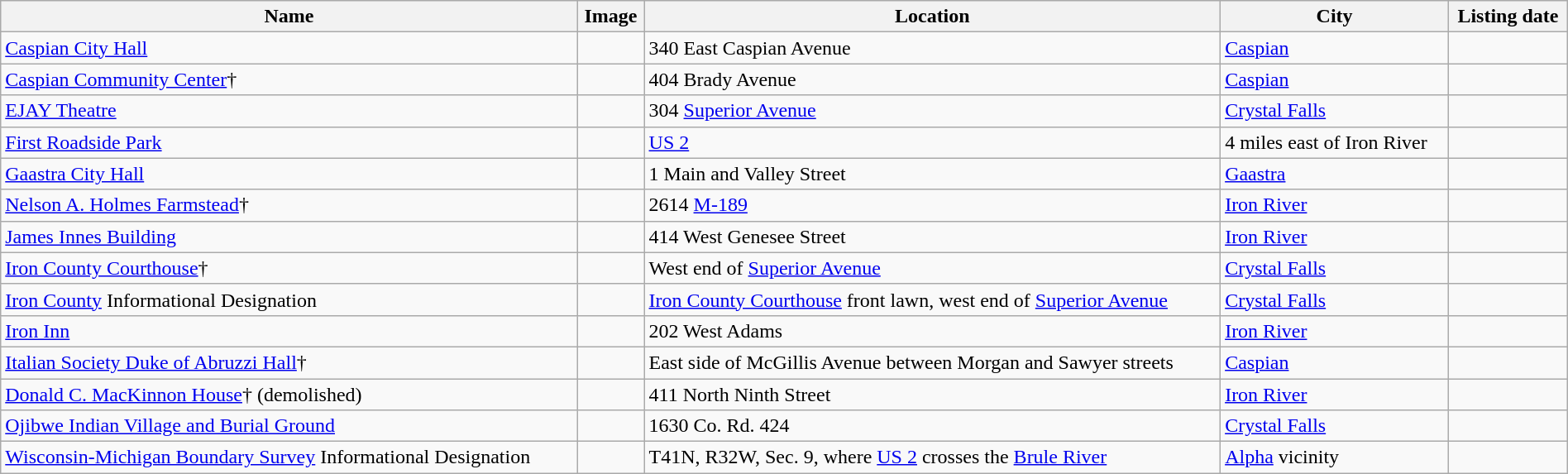<table class="wikitable sortable" style="width:100%">
<tr>
<th>Name</th>
<th>Image</th>
<th>Location</th>
<th>City</th>
<th>Listing date</th>
</tr>
<tr>
<td><a href='#'>Caspian City Hall</a></td>
<td></td>
<td>340 East Caspian Avenue</td>
<td><a href='#'>Caspian</a></td>
<td></td>
</tr>
<tr>
<td><a href='#'>Caspian Community Center</a>†</td>
<td></td>
<td>404 Brady Avenue</td>
<td><a href='#'>Caspian</a></td>
<td></td>
</tr>
<tr>
<td><a href='#'>EJAY Theatre</a></td>
<td></td>
<td>304 <a href='#'>Superior Avenue</a></td>
<td><a href='#'>Crystal Falls</a></td>
<td></td>
</tr>
<tr>
<td><a href='#'>First Roadside Park</a></td>
<td></td>
<td><a href='#'>US 2</a></td>
<td>4 miles east of Iron River</td>
<td></td>
</tr>
<tr>
<td><a href='#'>Gaastra City Hall</a></td>
<td></td>
<td>1 Main and Valley Street</td>
<td><a href='#'>Gaastra</a></td>
<td></td>
</tr>
<tr>
<td><a href='#'>Nelson A. Holmes Farmstead</a>†</td>
<td></td>
<td>2614 <a href='#'>M-189</a></td>
<td><a href='#'>Iron River</a></td>
<td></td>
</tr>
<tr>
<td><a href='#'>James Innes Building</a></td>
<td></td>
<td>414 West Genesee Street</td>
<td><a href='#'>Iron River</a></td>
<td></td>
</tr>
<tr>
<td><a href='#'>Iron County Courthouse</a>†</td>
<td></td>
<td>West end of <a href='#'>Superior Avenue</a></td>
<td><a href='#'>Crystal Falls</a></td>
<td></td>
</tr>
<tr>
<td><a href='#'>Iron County</a> Informational Designation</td>
<td></td>
<td><a href='#'>Iron County Courthouse</a> front lawn, west end of <a href='#'>Superior Avenue</a></td>
<td><a href='#'>Crystal Falls</a></td>
<td></td>
</tr>
<tr>
<td><a href='#'>Iron Inn</a></td>
<td></td>
<td>202 West Adams</td>
<td><a href='#'>Iron River</a></td>
<td></td>
</tr>
<tr>
<td><a href='#'>Italian Society Duke of Abruzzi Hall</a>†</td>
<td></td>
<td>East side of McGillis Avenue between Morgan and Sawyer streets</td>
<td><a href='#'>Caspian</a></td>
<td></td>
</tr>
<tr>
<td><a href='#'>Donald C. MacKinnon House</a>† (demolished)</td>
<td></td>
<td>411 North Ninth Street</td>
<td><a href='#'>Iron River</a></td>
<td></td>
</tr>
<tr>
<td><a href='#'>Ojibwe Indian Village and Burial Ground</a></td>
<td></td>
<td>1630 Co. Rd. 424</td>
<td><a href='#'>Crystal Falls</a></td>
<td></td>
</tr>
<tr>
<td><a href='#'>Wisconsin-Michigan Boundary Survey</a> Informational Designation</td>
<td></td>
<td>T41N, R32W, Sec. 9, where <a href='#'>US 2</a> crosses the <a href='#'>Brule River</a></td>
<td><a href='#'>Alpha</a> vicinity</td>
<td></td>
</tr>
</table>
